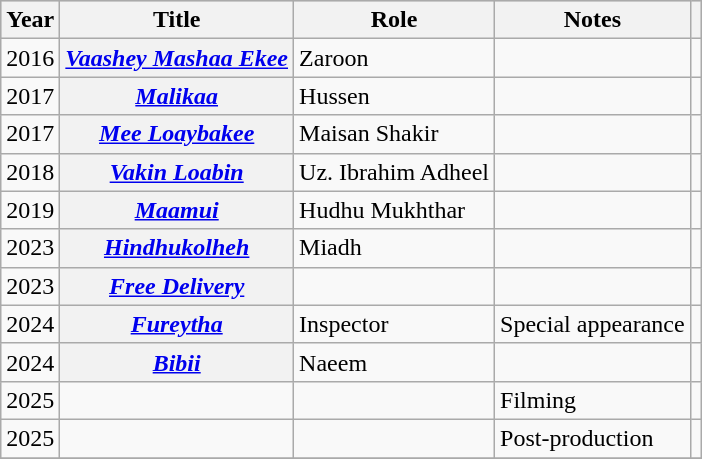<table class="wikitable sortable plainrowheaders">
<tr style="background:#ccc; text-align:center;">
<th scope="col">Year</th>
<th scope="col">Title</th>
<th scope="col">Role</th>
<th scope="col">Notes</th>
<th scope="col" class="unsortable"></th>
</tr>
<tr>
<td>2016</td>
<th scope="row"><em><a href='#'>Vaashey Mashaa Ekee</a></em></th>
<td>Zaroon</td>
<td></td>
<td style="text-align: center;"></td>
</tr>
<tr>
<td>2017</td>
<th scope="row"><em><a href='#'>Malikaa</a></em></th>
<td>Hussen</td>
<td></td>
<td style="text-align: center;"></td>
</tr>
<tr>
<td>2017</td>
<th scope="row"><em><a href='#'>Mee Loaybakee</a></em></th>
<td>Maisan Shakir</td>
<td></td>
<td style="text-align: center;"></td>
</tr>
<tr>
<td>2018</td>
<th scope="row"><em><a href='#'>Vakin Loabin</a></em></th>
<td>Uz. Ibrahim Adheel</td>
<td></td>
<td style="text-align: center;"></td>
</tr>
<tr>
<td>2019</td>
<th scope="row"><em><a href='#'>Maamui</a></em></th>
<td>Hudhu Mukhthar</td>
<td></td>
<td style="text-align: center;"></td>
</tr>
<tr>
<td>2023</td>
<th scope="row"><em><a href='#'>Hindhukolheh</a></em></th>
<td>Miadh</td>
<td></td>
<td style="text-align: center;"></td>
</tr>
<tr>
<td>2023</td>
<th scope="row"><em><a href='#'>Free Delivery</a></em></th>
<td></td>
<td></td>
<td style="text-align:center;"></td>
</tr>
<tr>
<td>2024</td>
<th scope="row"><em><a href='#'>Fureytha</a></em></th>
<td>Inspector</td>
<td>Special appearance</td>
<td style="text-align:center;"></td>
</tr>
<tr>
<td>2024</td>
<th scope="row"><em><a href='#'>Bibii</a></em></th>
<td>Naeem</td>
<td></td>
<td style="text-align:center;"></td>
</tr>
<tr>
<td>2025</td>
<td></td>
<td></td>
<td>Filming</td>
<td></td>
</tr>
<tr>
<td>2025</td>
<td></td>
<td></td>
<td>Post-production</td>
<td></td>
</tr>
<tr>
</tr>
</table>
